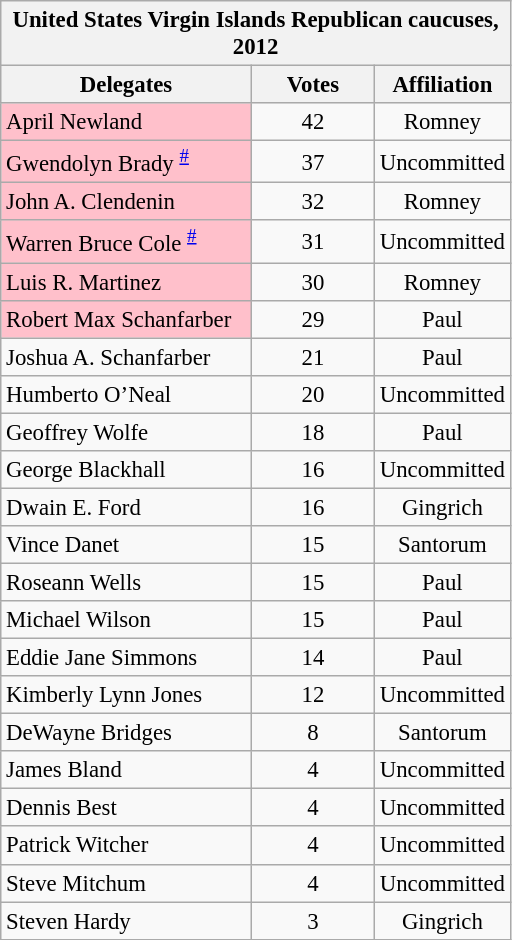<table class="wikitable" style="font-size:95%;">
<tr>
<th colspan="5">United States Virgin Islands Republican caucuses, 2012 </th>
</tr>
<tr>
<th rowspan="1" width="160px">Delegates</th>
<th rowspan="1" width="75px">Votes</th>
<th rowspan="1" width="75px">Affiliation</th>
</tr>
<tr align="center">
<td align="left" bgcolor="pink">April Newland</td>
<td>42</td>
<td>Romney</td>
</tr>
<tr align="center">
<td align="left" bgcolor="pink">Gwendolyn Brady <sup><a href='#'>#</a></sup></td>
<td>37</td>
<td>Uncommitted</td>
</tr>
<tr align="center">
<td align="left" bgcolor="pink">John A. Clendenin</td>
<td>32</td>
<td>Romney</td>
</tr>
<tr align="center">
<td align="left" bgcolor="pink">Warren Bruce Cole <sup><a href='#'>#</a></sup></td>
<td>31</td>
<td>Uncommitted</td>
</tr>
<tr align="center">
<td align="left" bgcolor="pink">Luis R. Martinez</td>
<td>30</td>
<td>Romney</td>
</tr>
<tr align="center">
<td align="left" bgcolor="pink">Robert Max Schanfarber</td>
<td>29</td>
<td>Paul</td>
</tr>
<tr align="center">
<td align="left">Joshua A. Schanfarber</td>
<td>21</td>
<td>Paul</td>
</tr>
<tr align="center">
<td align="left">Humberto O’Neal</td>
<td>20</td>
<td>Uncommitted</td>
</tr>
<tr align="center">
<td align="left">Geoffrey Wolfe</td>
<td>18</td>
<td>Paul</td>
</tr>
<tr align="center">
<td align="left">George Blackhall</td>
<td>16</td>
<td>Uncommitted</td>
</tr>
<tr align="center">
<td align="left">Dwain E. Ford</td>
<td>16</td>
<td>Gingrich</td>
</tr>
<tr align="center">
<td align="left">Vince Danet</td>
<td>15</td>
<td>Santorum</td>
</tr>
<tr align="center">
<td align="left">Roseann Wells</td>
<td>15</td>
<td>Paul</td>
</tr>
<tr align="center">
<td align="left">Michael Wilson</td>
<td>15</td>
<td>Paul</td>
</tr>
<tr align="center">
<td align="left">Eddie Jane Simmons</td>
<td>14</td>
<td>Paul</td>
</tr>
<tr align="center">
<td align="left">Kimberly Lynn Jones</td>
<td>12</td>
<td>Uncommitted</td>
</tr>
<tr align="center">
<td align="left">DeWayne Bridges</td>
<td>8</td>
<td>Santorum</td>
</tr>
<tr align="center">
<td align="left">James Bland</td>
<td>4</td>
<td>Uncommitted</td>
</tr>
<tr align="center">
<td align="left">Dennis Best</td>
<td>4</td>
<td>Uncommitted</td>
</tr>
<tr align="center">
<td align="left">Patrick Witcher</td>
<td>4</td>
<td>Uncommitted</td>
</tr>
<tr align="center">
<td align="left">Steve Mitchum</td>
<td>4</td>
<td>Uncommitted</td>
</tr>
<tr align="center">
<td align="left">Steven Hardy</td>
<td>3</td>
<td>Gingrich</td>
</tr>
</table>
